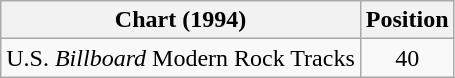<table class="wikitable">
<tr>
<th>Chart (1994)</th>
<th>Position</th>
</tr>
<tr>
<td>U.S. <em>Billboard</em> Modern Rock Tracks</td>
<td align="center">40</td>
</tr>
</table>
